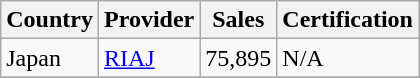<table class="wikitable" border="1">
<tr>
<th>Country</th>
<th>Provider</th>
<th>Sales</th>
<th>Certification</th>
</tr>
<tr>
<td>Japan</td>
<td><a href='#'>RIAJ</a></td>
<td>75,895</td>
<td>N/A</td>
</tr>
<tr>
</tr>
</table>
